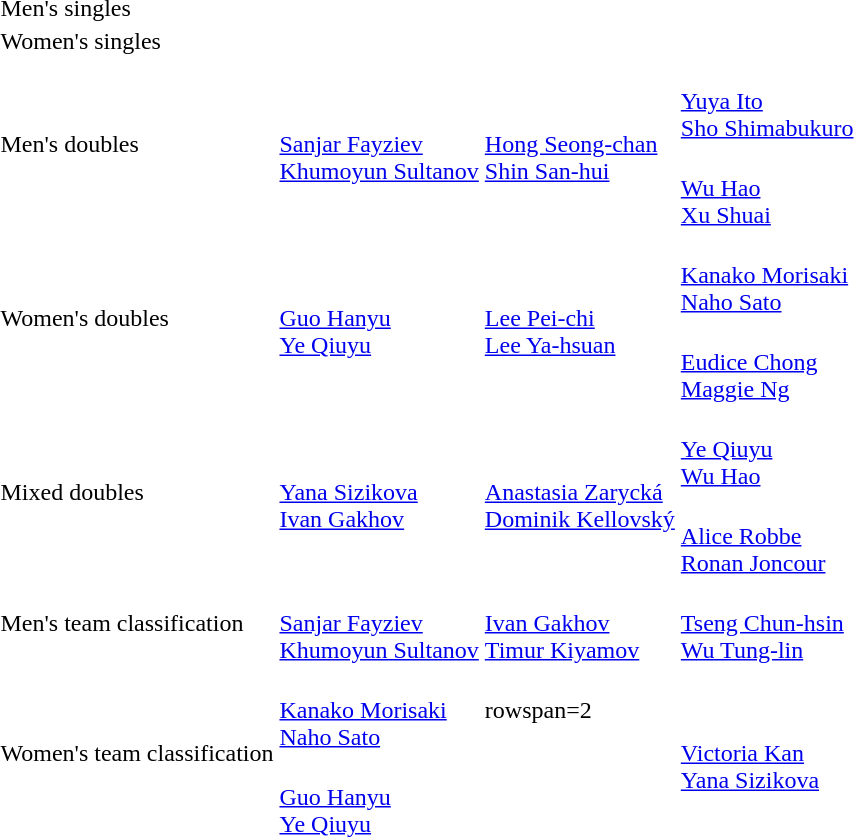<table>
<tr>
<td rowspan=2>Men's singles<br></td>
<td rowspan=2></td>
<td rowspan=2></td>
<td></td>
</tr>
<tr>
<td></td>
</tr>
<tr>
<td rowspan=2>Women's singles<br></td>
<td rowspan=2></td>
<td rowspan=2></td>
<td></td>
</tr>
<tr>
<td></td>
</tr>
<tr>
<td rowspan=2>Men's doubles<br></td>
<td rowspan=2><br><a href='#'>Sanjar Fayziev</a> <br> <a href='#'>Khumoyun Sultanov</a></td>
<td rowspan=2><br><a href='#'>Hong Seong-chan</a> <br> <a href='#'>Shin San-hui</a></td>
<td><br><a href='#'>Yuya Ito</a> <br> <a href='#'>Sho Shimabukuro</a></td>
</tr>
<tr>
<td><br><a href='#'>Wu Hao</a> <br> <a href='#'>Xu Shuai</a></td>
</tr>
<tr>
<td rowspan=2>Women's doubles<br></td>
<td rowspan=2><br><a href='#'>Guo Hanyu</a> <br> <a href='#'>Ye Qiuyu</a></td>
<td rowspan=2><br><a href='#'>Lee Pei-chi</a> <br> <a href='#'>Lee Ya-hsuan</a></td>
<td><br><a href='#'>Kanako Morisaki</a> <br> <a href='#'>Naho Sato</a></td>
</tr>
<tr>
<td><br><a href='#'>Eudice Chong</a> <br> <a href='#'>Maggie Ng</a></td>
</tr>
<tr>
<td rowspan=2>Mixed doubles<br></td>
<td rowspan=2><br><a href='#'>Yana Sizikova</a> <br> <a href='#'>Ivan Gakhov</a></td>
<td rowspan=2><br><a href='#'>Anastasia Zarycká</a> <br> <a href='#'>Dominik Kellovský</a></td>
<td><br><a href='#'>Ye Qiuyu</a> <br> <a href='#'>Wu Hao</a></td>
</tr>
<tr>
<td><br><a href='#'>Alice Robbe</a> <br> <a href='#'>Ronan Joncour</a></td>
</tr>
<tr>
<td>Men's team classification<br></td>
<td><br><a href='#'>Sanjar Fayziev</a><br><a href='#'>Khumoyun Sultanov</a></td>
<td><br><a href='#'>Ivan Gakhov</a><br><a href='#'>Timur Kiyamov</a></td>
<td><br><a href='#'>Tseng Chun-hsin</a><br><a href='#'>Wu Tung-lin</a></td>
</tr>
<tr>
<td rowspan=2>Women's team classification<br></td>
<td><br><a href='#'>Kanako Morisaki</a> <br> <a href='#'>Naho Sato</a></td>
<td>rowspan=2 </td>
<td rowspan=2><br><a href='#'>Victoria Kan</a> <br> <a href='#'>Yana Sizikova</a></td>
</tr>
<tr>
<td><br><a href='#'>Guo Hanyu</a> <br> <a href='#'>Ye Qiuyu</a></td>
</tr>
<tr>
</tr>
</table>
